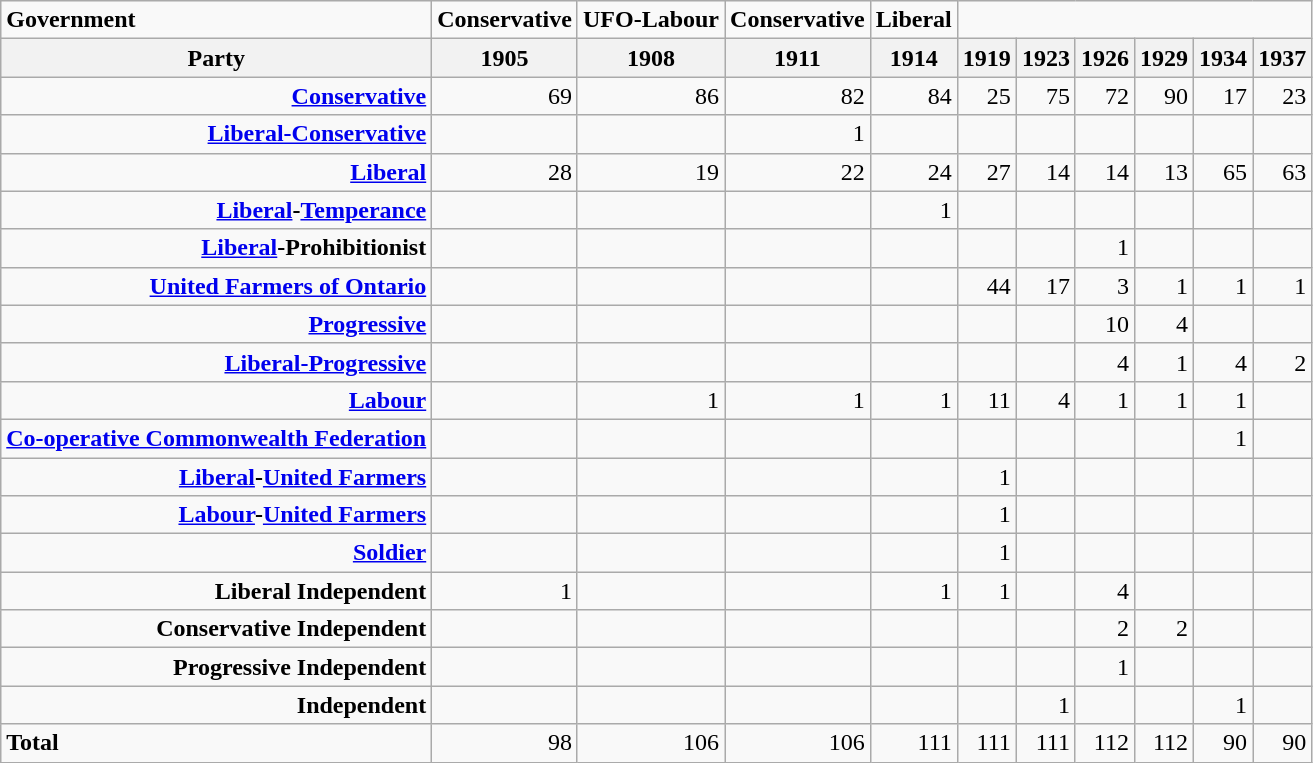<table class="wikitable">
<tr>
<td><strong>Government</strong></td>
<td><strong>Conservative</strong></td>
<td><strong>UFO-Labour</strong></td>
<td><strong>Conservative</strong></td>
<td><strong>Liberal</strong></td>
</tr>
<tr>
<th>Party</th>
<th>1905</th>
<th>1908</th>
<th>1911</th>
<th>1914</th>
<th>1919</th>
<th>1923</th>
<th>1926</th>
<th>1929</th>
<th>1934</th>
<th>1937</th>
</tr>
<tr align = "right">
<td><strong><a href='#'>Conservative</a></strong></td>
<td>69</td>
<td>86</td>
<td>82</td>
<td>84</td>
<td>25</td>
<td>75</td>
<td>72</td>
<td>90</td>
<td>17</td>
<td>23</td>
</tr>
<tr align = "right">
<td><strong><a href='#'>Liberal-Conservative</a></strong></td>
<td></td>
<td></td>
<td>1</td>
<td></td>
<td></td>
<td></td>
<td></td>
<td></td>
<td></td>
<td></td>
</tr>
<tr align = "right">
<td><strong><a href='#'>Liberal</a></strong></td>
<td>28</td>
<td>19</td>
<td>22</td>
<td>24</td>
<td>27</td>
<td>14</td>
<td>14</td>
<td>13</td>
<td>65</td>
<td>63</td>
</tr>
<tr align = "right">
<td><strong><a href='#'>Liberal</a>-<a href='#'>Temperance</a></strong></td>
<td></td>
<td></td>
<td></td>
<td>1</td>
<td></td>
<td></td>
<td></td>
<td></td>
<td></td>
<td></td>
</tr>
<tr align = "right">
<td><strong><a href='#'>Liberal</a>-Prohibitionist</strong></td>
<td></td>
<td></td>
<td></td>
<td></td>
<td></td>
<td></td>
<td>1</td>
<td></td>
<td></td>
<td></td>
</tr>
<tr align = "right">
<td><strong><a href='#'>United Farmers of Ontario</a></strong></td>
<td></td>
<td></td>
<td></td>
<td></td>
<td>44</td>
<td>17</td>
<td>3</td>
<td>1</td>
<td>1</td>
<td>1</td>
</tr>
<tr align = "right">
<td><strong><a href='#'>Progressive</a></strong></td>
<td></td>
<td></td>
<td></td>
<td></td>
<td></td>
<td></td>
<td>10</td>
<td>4</td>
<td></td>
<td></td>
</tr>
<tr align = "right">
<td><strong><a href='#'>Liberal-Progressive</a></strong></td>
<td></td>
<td></td>
<td></td>
<td></td>
<td></td>
<td></td>
<td>4</td>
<td>1</td>
<td>4</td>
<td>2</td>
</tr>
<tr align = "right">
<td><strong><a href='#'>Labour</a></strong></td>
<td></td>
<td>1</td>
<td>1</td>
<td>1</td>
<td>11</td>
<td>4</td>
<td>1</td>
<td>1</td>
<td>1</td>
<td></td>
</tr>
<tr align = "right">
<td><strong><a href='#'>Co-operative Commonwealth Federation</a></strong></td>
<td></td>
<td></td>
<td></td>
<td></td>
<td></td>
<td></td>
<td></td>
<td></td>
<td>1</td>
<td></td>
</tr>
<tr align = "right">
<td><strong><a href='#'>Liberal</a>-<a href='#'>United Farmers</a></strong></td>
<td></td>
<td></td>
<td></td>
<td></td>
<td>1</td>
<td></td>
<td></td>
<td></td>
<td></td>
<td></td>
</tr>
<tr align = "right">
<td><strong><a href='#'>Labour</a>-<a href='#'>United Farmers</a></strong></td>
<td></td>
<td></td>
<td></td>
<td></td>
<td>1</td>
<td></td>
<td></td>
<td></td>
<td></td>
<td></td>
</tr>
<tr align = "right">
<td><strong><a href='#'>Soldier</a></strong></td>
<td></td>
<td></td>
<td></td>
<td></td>
<td>1</td>
<td></td>
<td></td>
<td></td>
<td></td>
<td></td>
</tr>
<tr align = "right">
<td><strong>Liberal Independent</strong></td>
<td>1</td>
<td></td>
<td></td>
<td>1</td>
<td>1</td>
<td></td>
<td>4</td>
<td></td>
<td></td>
<td></td>
</tr>
<tr align = "right">
<td><strong>Conservative Independent</strong></td>
<td></td>
<td></td>
<td></td>
<td></td>
<td></td>
<td></td>
<td>2</td>
<td>2</td>
<td></td>
<td></td>
</tr>
<tr align = "right">
<td><strong>Progressive Independent</strong></td>
<td></td>
<td></td>
<td></td>
<td></td>
<td></td>
<td></td>
<td>1</td>
<td></td>
<td></td>
<td></td>
</tr>
<tr align = "right">
<td><strong>Independent</strong></td>
<td></td>
<td></td>
<td></td>
<td></td>
<td></td>
<td>1</td>
<td></td>
<td></td>
<td>1</td>
<td></td>
</tr>
<tr align = "right">
<td align="left"><strong>Total</strong></td>
<td>98</td>
<td>106</td>
<td>106</td>
<td>111</td>
<td>111</td>
<td>111</td>
<td>112</td>
<td>112</td>
<td>90</td>
<td>90</td>
</tr>
</table>
